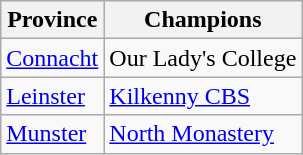<table class="wikitable">
<tr>
<th>Province</th>
<th>Champions</th>
</tr>
<tr>
<td><a href='#'>Connacht</a></td>
<td>Our Lady's College</td>
</tr>
<tr>
<td><a href='#'>Leinster</a></td>
<td><a href='#'>Kilkenny CBS</a></td>
</tr>
<tr>
<td><a href='#'>Munster</a></td>
<td><a href='#'>North Monastery</a></td>
</tr>
</table>
